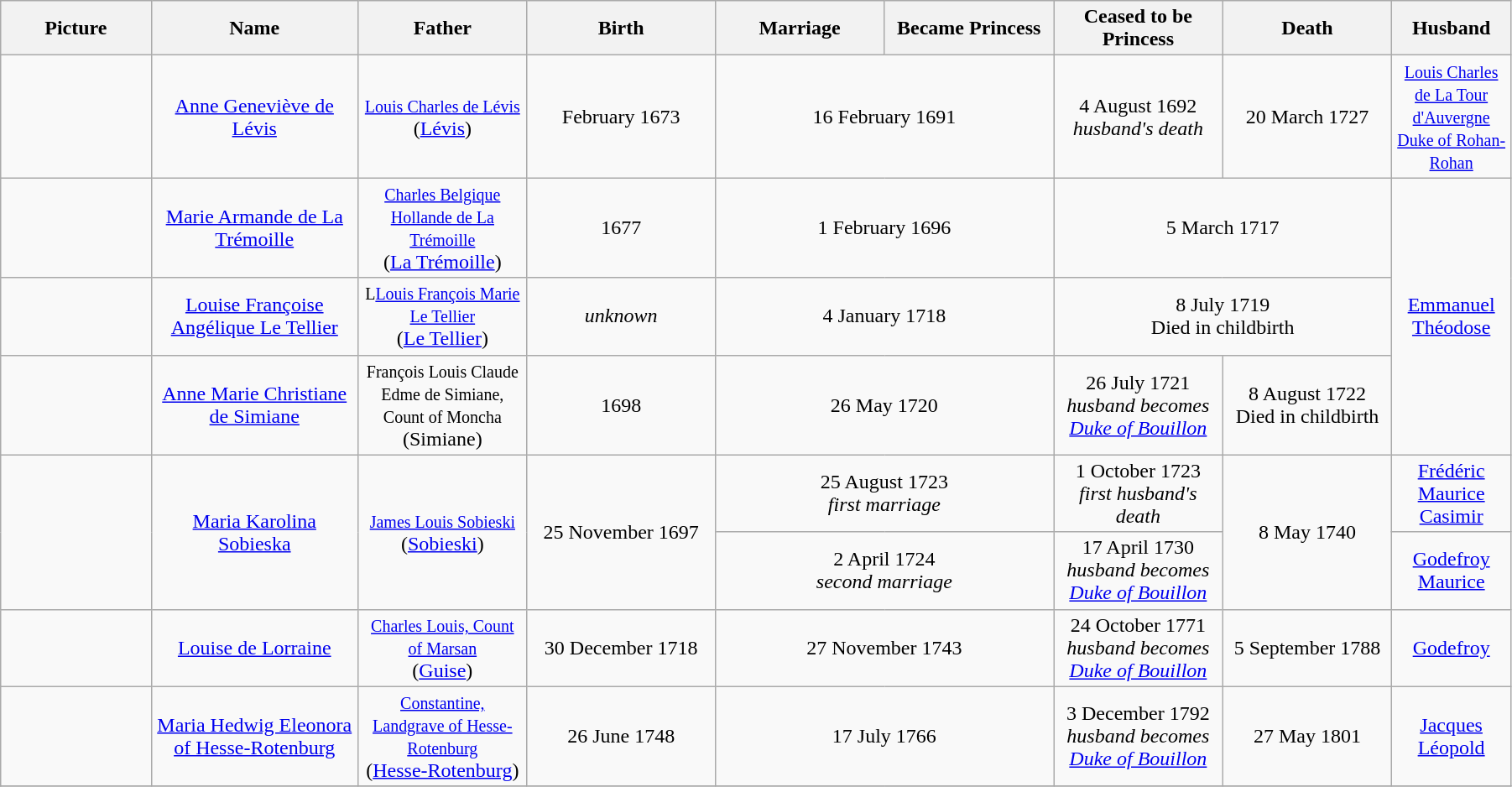<table width=95% class="wikitable">
<tr>
<th width = "8%">Picture</th>
<th width = "11%">Name</th>
<th width = "9%">Father</th>
<th width = "10%">Birth</th>
<th width = "9%">Marriage</th>
<th width = "9%">Became Princess</th>
<th width = "9%">Ceased to be Princess</th>
<th width = "9%">Death</th>
<th width = "6%">Husband</th>
</tr>
<tr>
<td align="center"></td>
<td align="center"><a href='#'>Anne Geneviève de Lévis</a></td>
<td align="center"><small><a href='#'>Louis Charles de Lévis</a></small><br> (<a href='#'>Lévis</a>)</td>
<td align="center">February 1673</td>
<td align="center" colspan="2">16 February 1691</td>
<td align="center">4 August 1692<br><em>husband's death</em></td>
<td align="center">20 March 1727</td>
<td align="center"><small><a href='#'>Louis Charles de La Tour d'Auvergne</a><br><a href='#'>Duke of Rohan-Rohan</a></small></td>
</tr>
<tr>
<td align="center"></td>
<td align="center"><a href='#'>Marie Armande de La Trémoille</a></td>
<td align="center"><small><a href='#'>Charles Belgique Hollande de La Trémoille</a></small><br>(<a href='#'>La Trémoille</a>)</td>
<td align="center">1677</td>
<td align="center" colspan="2">1 February 1696</td>
<td align="center" colspan="2">5 March 1717</td>
<td align="center" rowspan="3"><a href='#'>Emmanuel Théodose</a></td>
</tr>
<tr>
<td align="center"></td>
<td align="center"><a href='#'>Louise Françoise Angélique Le Tellier</a></td>
<td align="center"><small>L<a href='#'>Louis François Marie Le Tellier</a></small><br>(<a href='#'>Le Tellier</a>)</td>
<td align="center"><em>unknown</em></td>
<td align="center" colspan="2">4 January 1718</td>
<td align="center" colspan="2">8 July 1719<br>Died in childbirth</td>
</tr>
<tr>
<td align="center"></td>
<td align="center"><a href='#'>Anne Marie Christiane de Simiane</a></td>
<td align="center"><small>François Louis Claude Edme de Simiane, Count of Moncha </small><br>(Simiane)</td>
<td align="center">1698</td>
<td align="center" colspan="2">26 May 1720</td>
<td align="center">26 July 1721<br><em>husband becomes <a href='#'>Duke of Bouillon</a></em></td>
<td align="center">8 August 1722<br>Died in childbirth</td>
</tr>
<tr>
<td align="center" rowspan="2"></td>
<td align="center" rowspan="2"><a href='#'>Maria Karolina Sobieska</a></td>
<td align="center" rowspan="2"><small><a href='#'>James Louis Sobieski</a></small><br> (<a href='#'>Sobieski</a>)</td>
<td align="center" rowspan="2">25 November 1697</td>
<td align="center" colspan="2">25 August 1723<br><em>first marriage</em></td>
<td align="center">1 October 1723<br><em>first husband's death</em></td>
<td align="center" rowspan="2">8 May 1740</td>
<td align="center"><a href='#'>Frédéric Maurice Casimir</a></td>
</tr>
<tr>
<td align="center" colspan="2">2 April 1724<br><em>second marriage</em></td>
<td align="center">17 April 1730<br><em>husband becomes <a href='#'>Duke of Bouillon</a></em></td>
<td align="center"><a href='#'>Godefroy Maurice</a></td>
</tr>
<tr>
<td align="center"></td>
<td align="center"><a href='#'>Louise de Lorraine</a></td>
<td align="center"><small><a href='#'>Charles Louis, Count of Marsan</a></small><br> (<a href='#'>Guise</a>)</td>
<td align="center">30 December 1718</td>
<td align="center" colspan="2">27 November 1743</td>
<td align="center">24 October 1771<br><em>husband becomes <a href='#'>Duke of Bouillon</a></em></td>
<td align="center">5 September 1788</td>
<td align="center"><a href='#'>Godefroy</a></td>
</tr>
<tr>
<td align="center"></td>
<td align="center"><a href='#'>Maria Hedwig Eleonora of Hesse-Rotenburg</a></td>
<td align="center"><small><a href='#'>Constantine, Landgrave of Hesse-Rotenburg</a></small><br> (<a href='#'>Hesse-Rotenburg</a>)</td>
<td align="center">26 June 1748</td>
<td align="center" colspan="2">17 July 1766</td>
<td align="center">3 December 1792<br><em>husband becomes <a href='#'>Duke of Bouillon</a></em></td>
<td align="center">27 May 1801</td>
<td align="center"><a href='#'>Jacques Léopold</a></td>
</tr>
<tr>
</tr>
</table>
